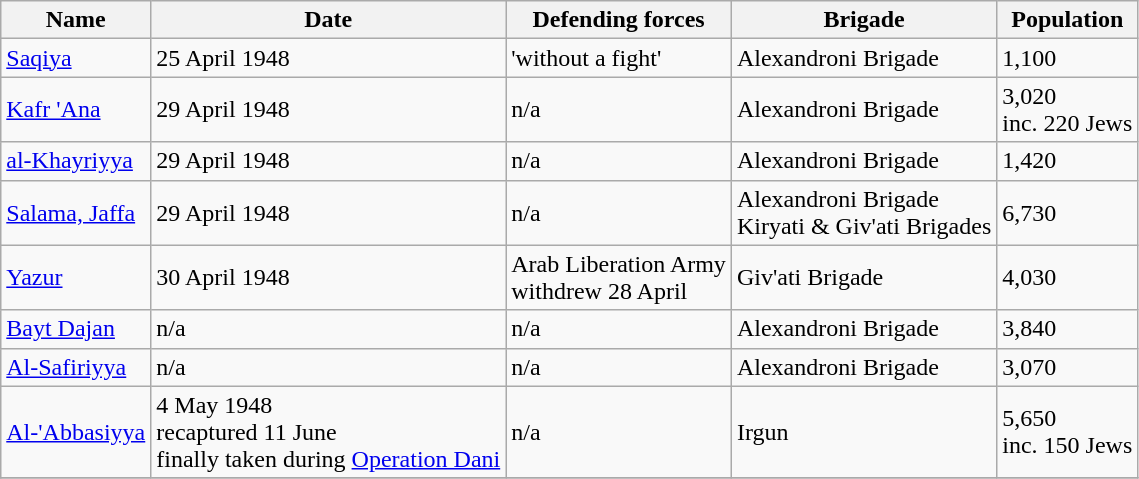<table class="wikitable">
<tr>
<th>Name</th>
<th>Date</th>
<th>Defending forces</th>
<th>Brigade</th>
<th>Population</th>
</tr>
<tr>
<td><a href='#'>Saqiya</a></td>
<td>25 April 1948</td>
<td>'without a fight'</td>
<td>Alexandroni Brigade</td>
<td>1,100</td>
</tr>
<tr>
<td><a href='#'>Kafr 'Ana</a></td>
<td>29 April 1948</td>
<td>n/a</td>
<td>Alexandroni Brigade</td>
<td>3,020<br>inc. 220 Jews</td>
</tr>
<tr>
<td><a href='#'>al-Khayriyya</a></td>
<td>29 April 1948</td>
<td>n/a</td>
<td>Alexandroni Brigade</td>
<td>1,420</td>
</tr>
<tr>
<td><a href='#'>Salama, Jaffa</a></td>
<td>29 April 1948</td>
<td>n/a</td>
<td>Alexandroni Brigade<br>Kiryati & Giv'ati Brigades</td>
<td>6,730</td>
</tr>
<tr>
<td><a href='#'>Yazur</a></td>
<td>30 April 1948</td>
<td>Arab Liberation Army<br>withdrew 28 April</td>
<td>Giv'ati Brigade</td>
<td>4,030</td>
</tr>
<tr>
<td><a href='#'>Bayt Dajan</a></td>
<td>n/a</td>
<td>n/a</td>
<td>Alexandroni Brigade</td>
<td>3,840</td>
</tr>
<tr>
<td><a href='#'>Al-Safiriyya</a></td>
<td>n/a</td>
<td>n/a</td>
<td>Alexandroni Brigade</td>
<td>3,070</td>
</tr>
<tr>
<td><a href='#'>Al-'Abbasiyya</a></td>
<td>4 May 1948<br>recaptured 11 June<br>finally taken during <a href='#'>Operation Dani</a></td>
<td>n/a</td>
<td>Irgun</td>
<td>5,650<br>inc. 150 Jews</td>
</tr>
<tr>
</tr>
</table>
